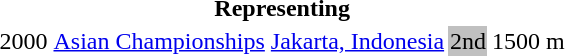<table>
<tr>
<th colspan="5">Representing </th>
</tr>
<tr>
<td>2000</td>
<td><a href='#'>Asian Championships</a></td>
<td><a href='#'>Jakarta, Indonesia</a></td>
<td bgcolor="silver">2nd</td>
<td>1500 m</td>
</tr>
</table>
